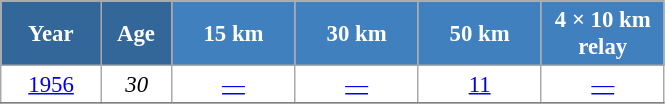<table class="wikitable" style="font-size:95%; text-align:center; border:grey solid 1px; border-collapse:collapse; background:#ffffff;">
<tr>
<th style="background-color:#369; color:white; width:60px;"> Year </th>
<th style="background-color:#369; color:white; width:40px;"> Age </th>
<th style="background-color:#4180be; color:white; width:75px;"> 15 km </th>
<th style="background-color:#4180be; color:white; width:75px;"> 30 km </th>
<th style="background-color:#4180be; color:white; width:75px;"> 50 km </th>
<th style="background-color:#4180be; color:white; width:75px;"> 4 × 10 km <br> relay </th>
</tr>
<tr>
<td><a href='#'>1956</a></td>
<td><em>30</em></td>
<td><a href='#'>—</a></td>
<td><a href='#'>—</a></td>
<td><a href='#'>11</a></td>
<td><a href='#'>—</a></td>
</tr>
<tr>
</tr>
</table>
